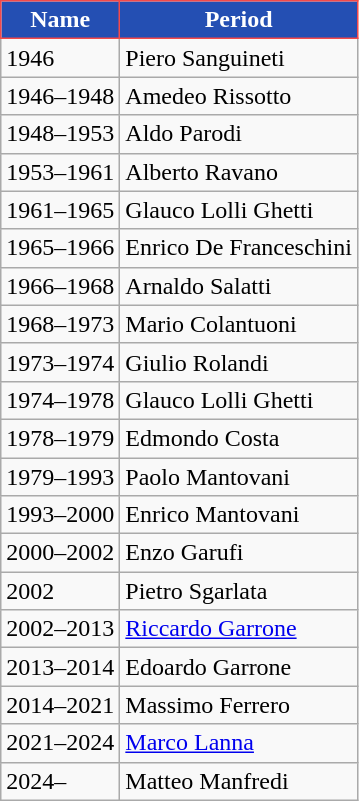<table class="wikitable">
<tr>
<th style="background:#244fb3;color:#FFFFFF;border:1px solid #f44a4a;">Name</th>
<th style="background:#244fb3;color:#FFFFFF;border:1px solid #f44a4a;">Period</th>
</tr>
<tr>
<td>1946</td>
<td> Piero Sanguineti</td>
</tr>
<tr>
<td>1946–1948</td>
<td> Amedeo Rissotto</td>
</tr>
<tr>
<td>1948–1953</td>
<td> Aldo Parodi</td>
</tr>
<tr>
<td>1953–1961</td>
<td> Alberto Ravano</td>
</tr>
<tr>
<td>1961–1965</td>
<td> Glauco Lolli Ghetti</td>
</tr>
<tr>
<td>1965–1966</td>
<td> Enrico De Franceschini</td>
</tr>
<tr>
<td>1966–1968</td>
<td> Arnaldo Salatti</td>
</tr>
<tr>
<td>1968–1973</td>
<td> Mario Colantuoni</td>
</tr>
<tr>
<td>1973–1974</td>
<td> Giulio Rolandi</td>
</tr>
<tr>
<td>1974–1978</td>
<td> Glauco Lolli Ghetti</td>
</tr>
<tr>
<td>1978–1979</td>
<td> Edmondo Costa</td>
</tr>
<tr>
<td>1979–1993</td>
<td> Paolo Mantovani</td>
</tr>
<tr>
<td>1993–2000</td>
<td> Enrico Mantovani</td>
</tr>
<tr>
<td>2000–2002</td>
<td> Enzo Garufi</td>
</tr>
<tr>
<td>2002</td>
<td> Pietro Sgarlata</td>
</tr>
<tr>
<td>2002–2013</td>
<td> <a href='#'>Riccardo Garrone</a></td>
</tr>
<tr>
<td>2013–2014</td>
<td> Edoardo Garrone</td>
</tr>
<tr>
<td>2014–2021</td>
<td> Massimo Ferrero</td>
</tr>
<tr>
<td>2021–2024</td>
<td> <a href='#'>Marco Lanna</a></td>
</tr>
<tr>
<td>2024–</td>
<td> Matteo Manfredi</td>
</tr>
</table>
